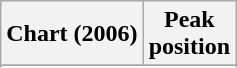<table class="wikitable sortable plainrowheaders" style="text-align:center">
<tr>
<th scope="col">Chart (2006)</th>
<th scope="col">Peak<br>position</th>
</tr>
<tr>
</tr>
<tr>
</tr>
<tr>
</tr>
</table>
